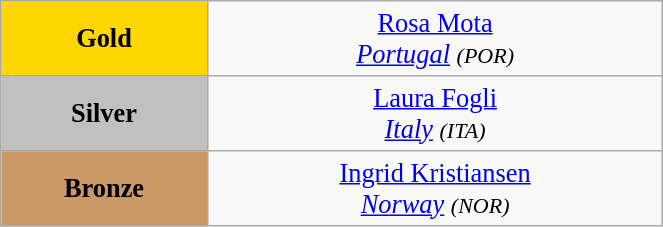<table class="wikitable" style=" text-align:center; font-size:110%;" width="35%">
<tr>
<td bgcolor="gold"><strong>Gold</strong></td>
<td> <a href='#'>Rosa Mota</a><br><em><a href='#'>Portugal</a> <small>(POR)</small></em></td>
</tr>
<tr>
<td bgcolor="silver"><strong>Silver</strong></td>
<td> <a href='#'>Laura Fogli</a><br><em><a href='#'>Italy</a> <small>(ITA)</small></em></td>
</tr>
<tr>
<td bgcolor="CC9966"><strong>Bronze</strong></td>
<td> <a href='#'>Ingrid Kristiansen</a><br><em><a href='#'>Norway</a> <small>(NOR)</small></em></td>
</tr>
</table>
